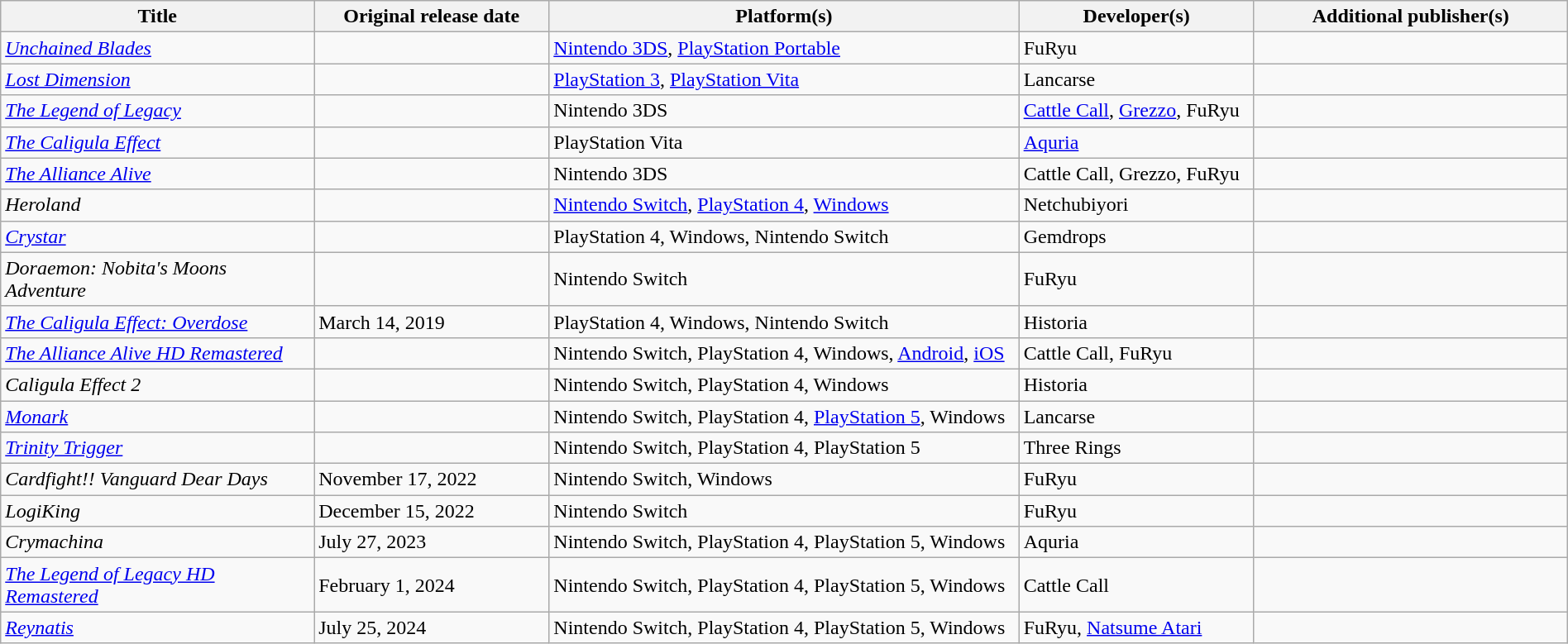<table class="wikitable sortable" style="width: 100%;">
<tr>
<th style="width:20%;">Title</th>
<th style="width:15%;">Original release date</th>
<th style="width:30%;">Platform(s)</th>
<th style="width:15%;">Developer(s)</th>
<th style="width:20%;">Additional publisher(s)</th>
</tr>
<tr>
<td><em><a href='#'>Unchained Blades</a></em></td>
<td></td>
<td><a href='#'>Nintendo 3DS</a>, <a href='#'>PlayStation Portable</a></td>
<td>FuRyu</td>
<td></td>
</tr>
<tr>
<td><em><a href='#'>Lost Dimension</a></em></td>
<td></td>
<td><a href='#'>PlayStation 3</a>, <a href='#'>PlayStation Vita</a></td>
<td>Lancarse</td>
<td></td>
</tr>
<tr>
<td><em><a href='#'>The Legend of Legacy</a></em></td>
<td></td>
<td>Nintendo 3DS</td>
<td><a href='#'>Cattle Call</a>, <a href='#'>Grezzo</a>, FuRyu</td>
<td></td>
</tr>
<tr>
<td><em><a href='#'>The Caligula Effect</a></em></td>
<td></td>
<td>PlayStation Vita</td>
<td><a href='#'>Aquria</a></td>
<td></td>
</tr>
<tr>
<td><em><a href='#'>The Alliance Alive</a></em></td>
<td></td>
<td>Nintendo 3DS</td>
<td>Cattle Call, Grezzo, FuRyu</td>
<td></td>
</tr>
<tr>
<td><em>Heroland</em></td>
<td></td>
<td><a href='#'>Nintendo Switch</a>, <a href='#'>PlayStation 4</a>, <a href='#'>Windows</a></td>
<td>Netchubiyori</td>
<td></td>
</tr>
<tr>
<td><em><a href='#'>Crystar</a></em></td>
<td></td>
<td>PlayStation 4, Windows, Nintendo Switch</td>
<td>Gemdrops</td>
<td></td>
</tr>
<tr>
<td><em>Doraemon: Nobita's Moons Adventure</em></td>
<td></td>
<td>Nintendo Switch</td>
<td>FuRyu</td>
<td></td>
</tr>
<tr>
<td><em><a href='#'>The Caligula Effect: Overdose</a></em></td>
<td>March 14, 2019</td>
<td>PlayStation 4, Windows, Nintendo Switch</td>
<td>Historia</td>
<td></td>
</tr>
<tr>
<td><em><a href='#'>The Alliance Alive HD Remastered</a></em></td>
<td></td>
<td>Nintendo Switch, PlayStation 4, Windows, <a href='#'>Android</a>, <a href='#'>iOS</a></td>
<td>Cattle Call, FuRyu</td>
<td></td>
</tr>
<tr>
<td><em>Caligula Effect 2</em></td>
<td></td>
<td>Nintendo Switch, PlayStation 4, Windows</td>
<td>Historia</td>
<td></td>
</tr>
<tr>
<td><em><a href='#'>Monark</a></em></td>
<td></td>
<td>Nintendo Switch, PlayStation 4, <a href='#'>PlayStation 5</a>, Windows</td>
<td>Lancarse</td>
<td></td>
</tr>
<tr>
<td><em><a href='#'>Trinity Trigger</a></em></td>
<td></td>
<td>Nintendo Switch, PlayStation 4, PlayStation 5</td>
<td>Three Rings</td>
<td></td>
</tr>
<tr>
<td><em>Cardfight!! Vanguard Dear Days</em></td>
<td>November 17, 2022</td>
<td>Nintendo Switch, Windows</td>
<td>FuRyu</td>
<td></td>
</tr>
<tr>
<td><em>LogiKing</em></td>
<td>December 15, 2022</td>
<td>Nintendo Switch</td>
<td>FuRyu</td>
<td></td>
</tr>
<tr>
<td><em>Crymachina</em></td>
<td>July 27, 2023</td>
<td>Nintendo Switch, PlayStation 4, PlayStation 5, Windows</td>
<td>Aquria</td>
<td></td>
</tr>
<tr>
<td><em><a href='#'>The Legend of Legacy HD Remastered</a></em></td>
<td>February 1, 2024</td>
<td>Nintendo Switch, PlayStation 4, PlayStation 5, Windows</td>
<td>Cattle Call</td>
<td></td>
</tr>
<tr>
<td><em><a href='#'>Reynatis</a></em></td>
<td>July 25, 2024</td>
<td>Nintendo Switch, PlayStation 4, PlayStation 5, Windows</td>
<td>FuRyu, <a href='#'>Natsume Atari</a></td>
<td></td>
</tr>
</table>
